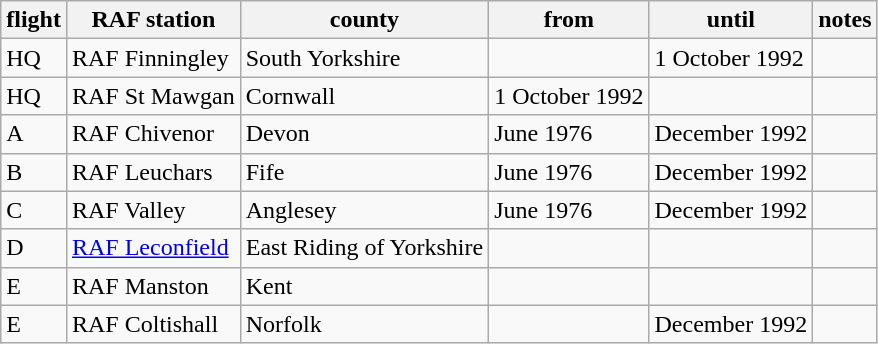<table class=wikitable>
<tr>
<th>flight</th>
<th>RAF station</th>
<th>county</th>
<th>from</th>
<th>until</th>
<th>notes</th>
</tr>
<tr>
<td>HQ</td>
<td>RAF Finningley</td>
<td>South Yorkshire</td>
<td></td>
<td>1 October 1992</td>
<td></td>
</tr>
<tr>
<td>HQ</td>
<td>RAF St Mawgan</td>
<td>Cornwall</td>
<td>1 October 1992</td>
<td></td>
<td></td>
</tr>
<tr>
<td>A</td>
<td>RAF Chivenor</td>
<td>Devon</td>
<td>June 1976</td>
<td>December 1992</td>
<td></td>
</tr>
<tr>
<td>B</td>
<td>RAF Leuchars</td>
<td>Fife</td>
<td>June 1976</td>
<td>December 1992</td>
<td></td>
</tr>
<tr>
<td>C</td>
<td>RAF Valley</td>
<td>Anglesey</td>
<td>June 1976</td>
<td>December 1992</td>
<td></td>
</tr>
<tr>
<td>D</td>
<td><a href='#'>RAF Leconfield</a></td>
<td>East Riding of Yorkshire</td>
<td></td>
<td></td>
<td></td>
</tr>
<tr>
<td>E</td>
<td>RAF Manston</td>
<td>Kent</td>
<td></td>
<td></td>
<td></td>
</tr>
<tr>
<td>E</td>
<td>RAF Coltishall</td>
<td>Norfolk</td>
<td></td>
<td>December 1992</td>
<td></td>
</tr>
</table>
